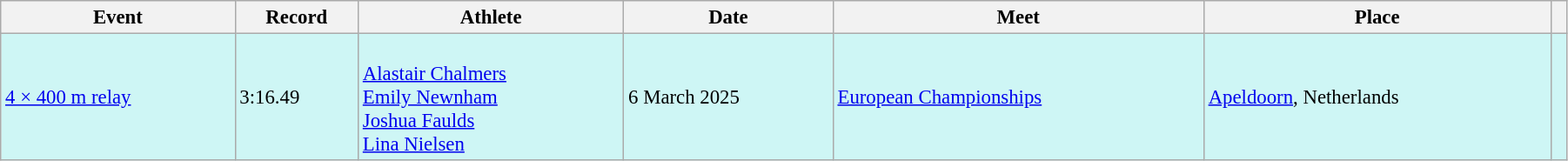<table class="wikitable" style="font-size:95%; width: 95%;">
<tr>
<th>Event</th>
<th>Record</th>
<th>Athlete</th>
<th>Date</th>
<th>Meet</th>
<th>Place</th>
<th></th>
</tr>
<tr bgcolor="#CEF6F5">
<td><a href='#'>4 × 400 m relay</a></td>
<td>3:16.49</td>
<td><br><a href='#'>Alastair Chalmers</a><br><a href='#'>Emily Newnham</a><br><a href='#'>Joshua Faulds</a><br><a href='#'>Lina Nielsen</a></td>
<td>6 March 2025</td>
<td><a href='#'>European Championships</a></td>
<td><a href='#'>Apeldoorn</a>, Netherlands</td>
<td></td>
</tr>
</table>
